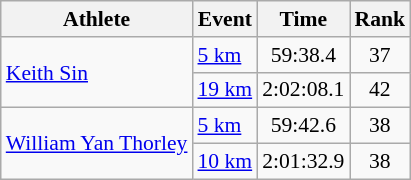<table class=wikitable style="font-size:90%;">
<tr>
<th>Athlete</th>
<th>Event</th>
<th>Time</th>
<th>Rank</th>
</tr>
<tr style="text-align:center">
<td style="text-align:left"rowspan=2><a href='#'>Keith Sin</a></td>
<td style="text-align:left"><a href='#'>5 km</a></td>
<td>59:38.4</td>
<td>37</td>
</tr>
<tr style="text-align:center">
<td style="text-align:left"><a href='#'>19 km</a></td>
<td>2:02:08.1</td>
<td>42</td>
</tr>
<tr style="text-align:center">
<td style="text-align:left"rowspan=2><a href='#'>William Yan Thorley</a></td>
<td style="text-align:left"><a href='#'>5 km</a></td>
<td>59:42.6</td>
<td>38</td>
</tr>
<tr style="text-align:center">
<td style="text-align:left"><a href='#'>10 km</a></td>
<td>2:01:32.9</td>
<td>38</td>
</tr>
</table>
